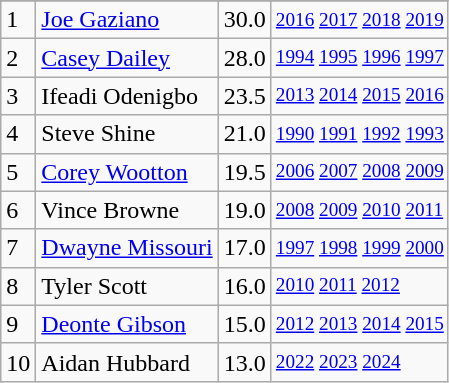<table class="wikitable">
<tr>
</tr>
<tr>
<td>1</td>
<td><a href='#'>Joe Gaziano</a></td>
<td>30.0</td>
<td style="font-size:80%;"><a href='#'>2016</a> <a href='#'>2017</a> <a href='#'>2018</a> <a href='#'>2019</a></td>
</tr>
<tr>
<td>2</td>
<td><a href='#'>Casey Dailey</a></td>
<td>28.0</td>
<td style="font-size:80%;"><a href='#'>1994</a> <a href='#'>1995</a> <a href='#'>1996</a> <a href='#'>1997</a></td>
</tr>
<tr>
<td>3</td>
<td>Ifeadi Odenigbo</td>
<td>23.5</td>
<td style="font-size:80%;"><a href='#'>2013</a> <a href='#'>2014</a> <a href='#'>2015</a> <a href='#'>2016</a></td>
</tr>
<tr>
<td>4</td>
<td>Steve Shine</td>
<td>21.0</td>
<td style="font-size:80%;"><a href='#'>1990</a> <a href='#'>1991</a> <a href='#'>1992</a> <a href='#'>1993</a></td>
</tr>
<tr>
<td>5</td>
<td><a href='#'>Corey Wootton</a></td>
<td>19.5</td>
<td style="font-size:80%;"><a href='#'>2006</a> <a href='#'>2007</a> <a href='#'>2008</a> <a href='#'>2009</a></td>
</tr>
<tr>
<td>6</td>
<td>Vince Browne</td>
<td>19.0</td>
<td style="font-size:80%;"><a href='#'>2008</a> <a href='#'>2009</a> <a href='#'>2010</a> <a href='#'>2011</a></td>
</tr>
<tr>
<td>7</td>
<td><a href='#'>Dwayne Missouri</a></td>
<td>17.0</td>
<td style="font-size:80%;"><a href='#'>1997</a> <a href='#'>1998</a> <a href='#'>1999</a> <a href='#'>2000</a></td>
</tr>
<tr>
<td>8</td>
<td>Tyler Scott</td>
<td>16.0</td>
<td style="font-size:80%;"><a href='#'>2010</a> <a href='#'>2011</a> <a href='#'>2012</a></td>
</tr>
<tr>
<td>9</td>
<td><a href='#'>Deonte Gibson</a></td>
<td>15.0</td>
<td style="font-size:80%;"><a href='#'>2012</a> <a href='#'>2013</a> <a href='#'>2014</a> <a href='#'>2015</a></td>
</tr>
<tr>
<td>10</td>
<td>Aidan Hubbard</td>
<td>13.0</td>
<td style="font-size:80%;"><a href='#'>2022</a> <a href='#'>2023</a> <a href='#'>2024</a></td>
</tr>
</table>
